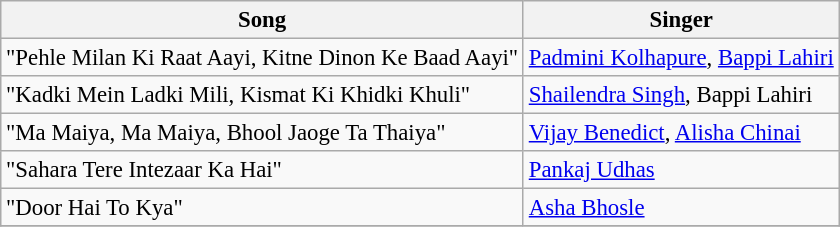<table class="wikitable" style="font-size:95%;">
<tr>
<th>Song</th>
<th>Singer</th>
</tr>
<tr>
<td>"Pehle Milan Ki Raat Aayi, Kitne Dinon Ke Baad Aayi"</td>
<td><a href='#'>Padmini Kolhapure</a>, <a href='#'>Bappi Lahiri</a></td>
</tr>
<tr>
<td>"Kadki Mein Ladki Mili, Kismat Ki Khidki Khuli"</td>
<td><a href='#'>Shailendra Singh</a>, Bappi Lahiri</td>
</tr>
<tr>
<td>"Ma Maiya, Ma Maiya, Bhool Jaoge Ta Thaiya"</td>
<td><a href='#'>Vijay Benedict</a>, <a href='#'>Alisha Chinai</a></td>
</tr>
<tr>
<td>"Sahara Tere Intezaar Ka Hai"</td>
<td><a href='#'>Pankaj Udhas</a></td>
</tr>
<tr>
<td>"Door Hai To Kya"</td>
<td><a href='#'>Asha Bhosle</a></td>
</tr>
<tr>
</tr>
</table>
